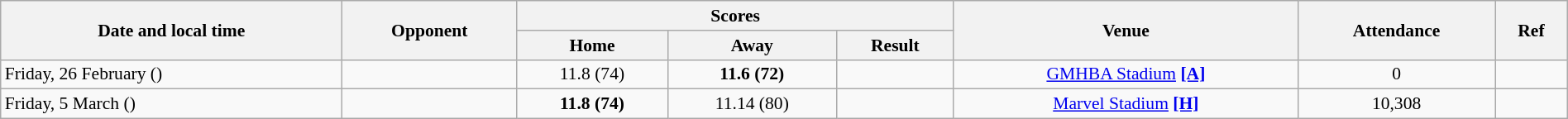<table class="wikitable plainrowheaders" style="font-size:90%; width:100%; text-align:center;">
<tr>
<th scope="col" rowspan=2>Date and local time</th>
<th scope="col" rowspan=2>Opponent</th>
<th scope="col" colspan=3>Scores</th>
<th scope="col" rowspan=2>Venue</th>
<th scope="col" rowspan=2>Attendance</th>
<th scope="col" rowspan=2>Ref</th>
</tr>
<tr>
<th scope="col">Home</th>
<th scope="col">Away</th>
<th scope="col">Result</th>
</tr>
<tr>
<td align=left>Friday, 26 February ()</td>
<td align=left></td>
<td>11.8 (74)</td>
<td><strong>11.6 (72)</strong></td>
<td></td>
<td><a href='#'>GMHBA Stadium</a> <a href='#'><strong>[A]</strong></a></td>
<td>0</td>
<td></td>
</tr>
<tr>
<td align=left>Friday, 5 March ()</td>
<td align=left></td>
<td><strong>11.8 (74)</strong></td>
<td>11.14 (80)</td>
<td></td>
<td><a href='#'>Marvel Stadium</a> <a href='#'><strong>[H]</strong></a></td>
<td>10,308</td>
<td></td>
</tr>
</table>
